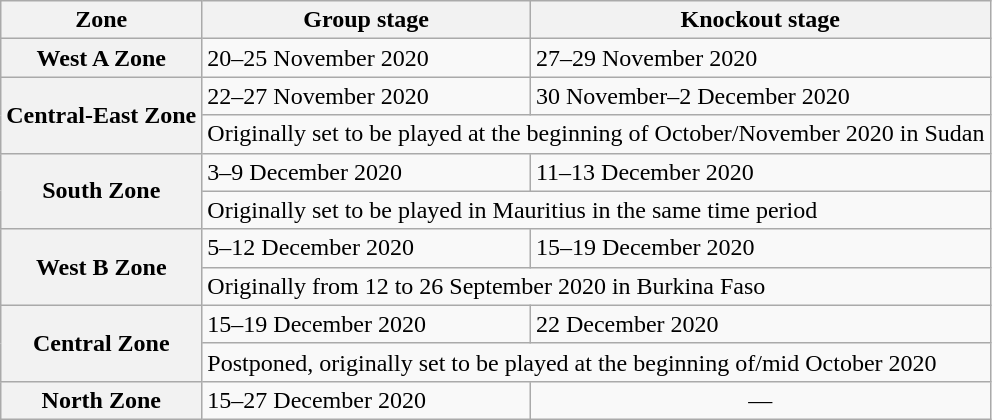<table class="wikitable">
<tr>
<th>Zone</th>
<th>Group stage</th>
<th>Knockout stage</th>
</tr>
<tr>
<th>West A Zone</th>
<td>20–25 November 2020</td>
<td>27–29 November 2020</td>
</tr>
<tr>
<th rowspan=2>Central-East Zone</th>
<td>22–27 November 2020</td>
<td>30 November–2 December 2020</td>
</tr>
<tr>
<td colspan=2>Originally set to be played at the beginning of October/November 2020 in Sudan</td>
</tr>
<tr>
<th rowspan=2>South Zone</th>
<td>3–9 December 2020</td>
<td>11–13 December 2020</td>
</tr>
<tr>
<td colspan=2>Originally set to be played in Mauritius in the same time period</td>
</tr>
<tr>
<th rowspan=2>West B Zone</th>
<td>5–12 December 2020</td>
<td>15–19 December 2020</td>
</tr>
<tr>
<td colspan=2>Originally from 12 to 26 September 2020 in Burkina Faso</td>
</tr>
<tr>
<th rowspan=2>Central Zone</th>
<td>15–19 December 2020</td>
<td>22 December 2020</td>
</tr>
<tr>
<td colspan=2>Postponed, originally set to be played at the beginning of/mid October 2020</td>
</tr>
<tr>
<th>North Zone</th>
<td>15–27 December 2020</td>
<td align=center>—</td>
</tr>
</table>
